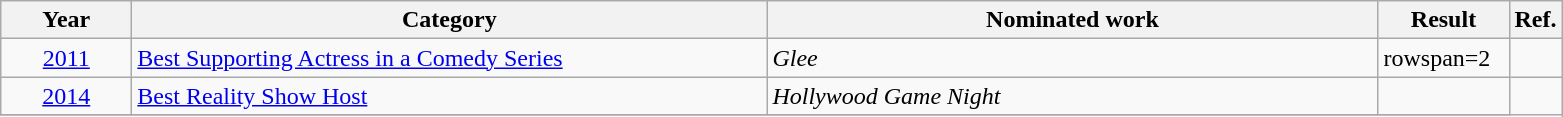<table class=wikitable>
<tr>
<th scope="col" style="width:5em;">Year</th>
<th scope="col" style="width:26em;">Category</th>
<th scope="col" style="width:25em;">Nominated work</th>
<th scope="col" style="width:5em;">Result</th>
<th>Ref.</th>
</tr>
<tr>
<td style="text-align:center;"><a href='#'>2011</a></td>
<td><a href='#'>Best Supporting Actress in a Comedy Series</a></td>
<td><em>Glee</em></td>
<td>rowspan=2 </td>
<td style="text-align:center;"></td>
</tr>
<tr>
<td style="text-align:center;"><a href='#'>2014</a></td>
<td><a href='#'>Best Reality Show Host</a></td>
<td><em>Hollywood Game Night</em></td>
<td style="text-align:center;"></td>
</tr>
<tr>
</tr>
</table>
